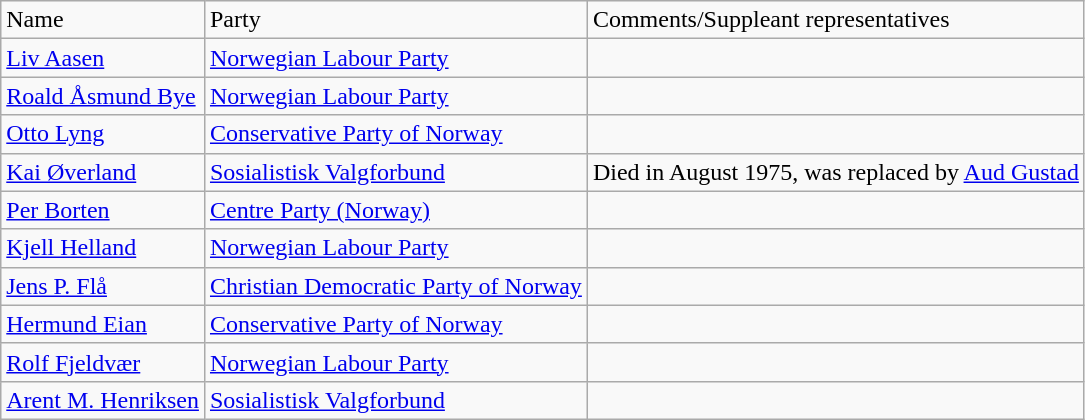<table class="wikitable">
<tr>
<td>Name</td>
<td>Party</td>
<td>Comments/Suppleant representatives</td>
</tr>
<tr>
<td><a href='#'>Liv Aasen</a></td>
<td><a href='#'>Norwegian Labour Party</a></td>
<td></td>
</tr>
<tr>
<td><a href='#'>Roald Åsmund Bye</a></td>
<td><a href='#'>Norwegian Labour Party</a></td>
<td></td>
</tr>
<tr>
<td><a href='#'>Otto Lyng</a></td>
<td><a href='#'>Conservative Party of Norway</a></td>
<td></td>
</tr>
<tr>
<td><a href='#'>Kai Øverland</a></td>
<td><a href='#'>Sosialistisk Valgforbund</a></td>
<td>Died in August 1975, was replaced by <a href='#'>Aud Gustad</a></td>
</tr>
<tr>
<td><a href='#'>Per Borten</a></td>
<td><a href='#'>Centre Party (Norway)</a></td>
<td></td>
</tr>
<tr>
<td><a href='#'>Kjell Helland</a></td>
<td><a href='#'>Norwegian Labour Party</a></td>
<td></td>
</tr>
<tr>
<td><a href='#'>Jens P. Flå</a></td>
<td><a href='#'>Christian Democratic Party of Norway</a></td>
<td></td>
</tr>
<tr>
<td><a href='#'>Hermund Eian</a></td>
<td><a href='#'>Conservative Party of Norway</a></td>
<td></td>
</tr>
<tr>
<td><a href='#'>Rolf Fjeldvær</a></td>
<td><a href='#'>Norwegian Labour Party</a></td>
<td></td>
</tr>
<tr>
<td><a href='#'>Arent M. Henriksen</a></td>
<td><a href='#'>Sosialistisk Valgforbund</a></td>
<td></td>
</tr>
</table>
